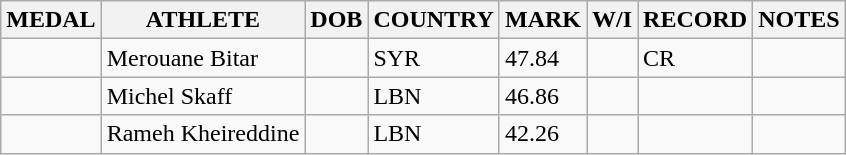<table class="wikitable">
<tr>
<th>MEDAL</th>
<th>ATHLETE</th>
<th>DOB</th>
<th>COUNTRY</th>
<th>MARK</th>
<th>W/I</th>
<th>RECORD</th>
<th>NOTES</th>
</tr>
<tr>
<td></td>
<td>Merouane Bitar</td>
<td></td>
<td>SYR</td>
<td>47.84</td>
<td></td>
<td>CR</td>
<td></td>
</tr>
<tr>
<td></td>
<td>Michel Skaff</td>
<td></td>
<td>LBN</td>
<td>46.86</td>
<td></td>
<td></td>
<td></td>
</tr>
<tr>
<td></td>
<td>Rameh Kheireddine</td>
<td></td>
<td>LBN</td>
<td>42.26</td>
<td></td>
<td></td>
<td></td>
</tr>
</table>
